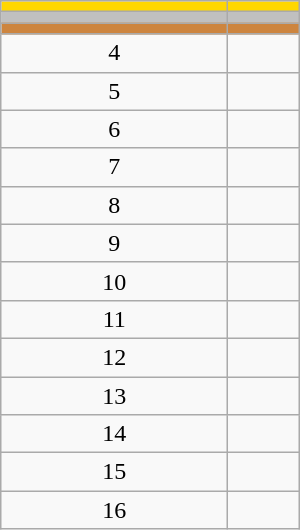<table class="wikitable" style="width:200px;">
<tr style="background:gold;">
<td align=center></td>
<td></td>
</tr>
<tr style="background:silver;">
<td align=center></td>
<td></td>
</tr>
<tr style="background:peru;">
<td align=center></td>
<td></td>
</tr>
<tr>
<td align=center>4</td>
<td></td>
</tr>
<tr>
<td align=center>5</td>
<td></td>
</tr>
<tr>
<td align=center>6</td>
<td></td>
</tr>
<tr>
<td align=center>7</td>
<td></td>
</tr>
<tr>
<td align=center>8</td>
<td></td>
</tr>
<tr>
<td align=center>9</td>
<td></td>
</tr>
<tr>
<td align=center>10</td>
<td></td>
</tr>
<tr>
<td align=center>11</td>
<td></td>
</tr>
<tr>
<td align=center>12</td>
<td></td>
</tr>
<tr>
<td align=center>13</td>
<td></td>
</tr>
<tr>
<td align=center>14</td>
<td></td>
</tr>
<tr>
<td align=center>15</td>
<td></td>
</tr>
<tr>
<td align=center>16</td>
<td></td>
</tr>
</table>
